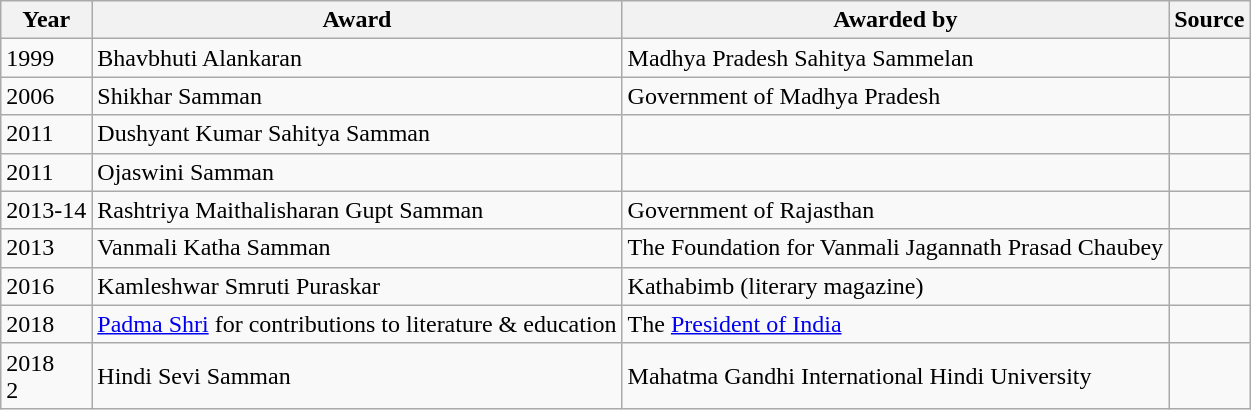<table class="wikitable">
<tr>
<th>Year</th>
<th>Award</th>
<th>Awarded by</th>
<th>Source</th>
</tr>
<tr>
<td>1999</td>
<td>Bhavbhuti Alankaran</td>
<td>Madhya Pradesh Sahitya Sammelan</td>
<td></td>
</tr>
<tr>
<td>2006</td>
<td>Shikhar Samman</td>
<td>Government of Madhya Pradesh</td>
<td></td>
</tr>
<tr>
<td>2011</td>
<td>Dushyant Kumar Sahitya Samman</td>
<td></td>
<td></td>
</tr>
<tr>
<td>2011</td>
<td>Ojaswini Samman</td>
<td></td>
<td></td>
</tr>
<tr>
<td>2013-14</td>
<td>Rashtriya Maithalisharan Gupt Samman</td>
<td>Government of Rajasthan</td>
<td></td>
</tr>
<tr>
<td>2013</td>
<td>Vanmali Katha Samman</td>
<td>The Foundation for Vanmali Jagannath Prasad Chaubey</td>
<td></td>
</tr>
<tr>
<td>2016</td>
<td>Kamleshwar Smruti Puraskar</td>
<td>Kathabimb (literary magazine)</td>
<td></td>
</tr>
<tr>
<td>2018</td>
<td><a href='#'>Padma Shri</a> for contributions to literature & education</td>
<td>The <a href='#'>President of India</a></td>
<td></td>
</tr>
<tr>
<td>2018<br>2</td>
<td>Hindi Sevi Samman</td>
<td>Mahatma Gandhi International Hindi University</td>
<td></td>
</tr>
</table>
